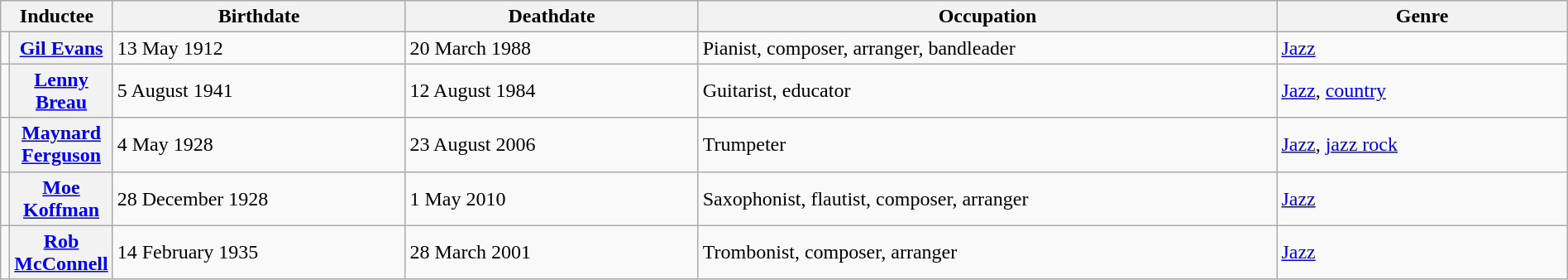<table class="wikitable" width="100%">
<tr>
<th colspan=2>Inductee</th>
<th width="20%">Birthdate</th>
<th width="20%">Deathdate</th>
<th width="40%">Occupation</th>
<th width="40%">Genre</th>
</tr>
<tr>
<td></td>
<th><a href='#'>Gil Evans</a></th>
<td>13 May 1912</td>
<td>20 March 1988</td>
<td>Pianist, composer, arranger, bandleader</td>
<td><a href='#'>Jazz</a></td>
</tr>
<tr>
<td></td>
<th><a href='#'>Lenny Breau</a></th>
<td>5 August 1941</td>
<td>12 August 1984</td>
<td>Guitarist, educator</td>
<td><a href='#'>Jazz</a>, <a href='#'>country</a></td>
</tr>
<tr>
<td></td>
<th><a href='#'>Maynard Ferguson</a></th>
<td>4 May 1928</td>
<td>23 August 2006</td>
<td>Trumpeter</td>
<td><a href='#'>Jazz</a>, <a href='#'>jazz rock</a></td>
</tr>
<tr>
<td></td>
<th><a href='#'>Moe Koffman</a></th>
<td>28 December 1928</td>
<td>1 May 2010</td>
<td>Saxophonist, flautist, composer, arranger</td>
<td><a href='#'>Jazz</a></td>
</tr>
<tr>
<td></td>
<th><a href='#'>Rob McConnell</a></th>
<td>14 February 1935</td>
<td>28 March 2001</td>
<td>Trombonist, composer, arranger</td>
<td><a href='#'>Jazz</a></td>
</tr>
</table>
